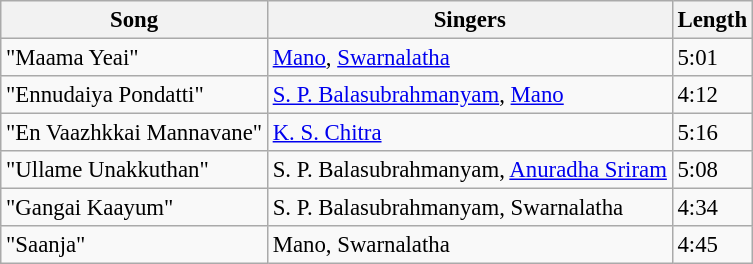<table class="wikitable" style="font-size:95%;">
<tr>
<th>Song</th>
<th>Singers</th>
<th>Length</th>
</tr>
<tr>
<td>"Maama Yeai"</td>
<td><a href='#'>Mano</a>, <a href='#'>Swarnalatha</a></td>
<td>5:01</td>
</tr>
<tr>
<td>"Ennudaiya Pondatti"</td>
<td><a href='#'>S. P. Balasubrahmanyam</a>, <a href='#'>Mano</a></td>
<td>4:12</td>
</tr>
<tr>
<td>"En Vaazhkkai Mannavane"</td>
<td><a href='#'>K. S. Chitra</a></td>
<td>5:16</td>
</tr>
<tr>
<td>"Ullame Unakkuthan"</td>
<td>S. P. Balasubrahmanyam, <a href='#'>Anuradha Sriram</a></td>
<td>5:08</td>
</tr>
<tr>
<td>"Gangai Kaayum"</td>
<td>S. P. Balasubrahmanyam, Swarnalatha</td>
<td>4:34</td>
</tr>
<tr>
<td>"Saanja"</td>
<td>Mano, Swarnalatha</td>
<td>4:45</td>
</tr>
</table>
